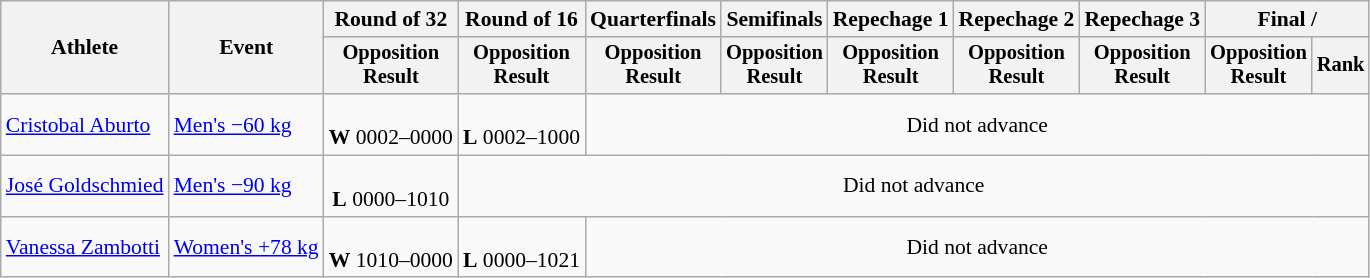<table class="wikitable" style="font-size:90%">
<tr>
<th rowspan="2">Athlete</th>
<th rowspan="2">Event</th>
<th>Round of 32</th>
<th>Round of 16</th>
<th>Quarterfinals</th>
<th>Semifinals</th>
<th>Repechage 1</th>
<th>Repechage 2</th>
<th>Repechage 3</th>
<th colspan=2>Final / </th>
</tr>
<tr style="font-size:95%">
<th>Opposition<br>Result</th>
<th>Opposition<br>Result</th>
<th>Opposition<br>Result</th>
<th>Opposition<br>Result</th>
<th>Opposition<br>Result</th>
<th>Opposition<br>Result</th>
<th>Opposition<br>Result</th>
<th>Opposition<br>Result</th>
<th>Rank</th>
</tr>
<tr align=center>
<td align=left><a href='#'>Cristobal Aburto</a></td>
<td align=left><a href='#'>Men's −60 kg</a></td>
<td><br><strong>W</strong> 0002–0000</td>
<td><br><strong>L</strong> 0002–1000</td>
<td colspan=7>Did not advance</td>
</tr>
<tr align=center>
<td align=left><a href='#'>José Goldschmied</a></td>
<td align=left><a href='#'>Men's −90 kg</a></td>
<td><br><strong>L</strong> 0000–1010</td>
<td colspan=8>Did not advance</td>
</tr>
<tr align=center>
<td align=left><a href='#'>Vanessa Zambotti</a></td>
<td align=center><a href='#'>Women's +78 kg</a></td>
<td><br><strong>W</strong> 1010–0000</td>
<td><br><strong>L</strong> 0000–1021</td>
<td colspan=7>Did not advance</td>
</tr>
</table>
